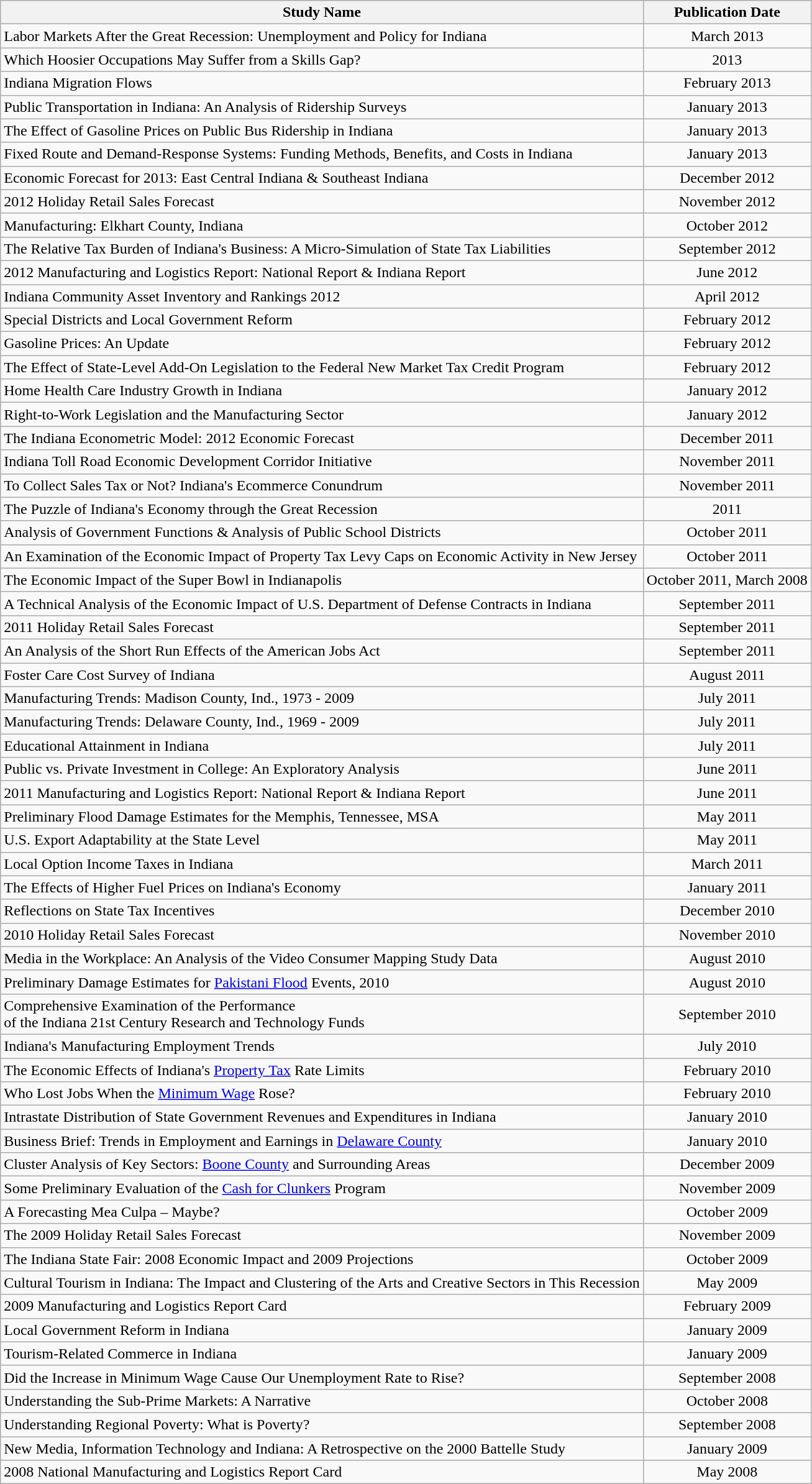<table class="wikitable">
<tr>
<th>Study Name</th>
<th>Publication Date</th>
</tr>
<tr>
<td>Labor Markets After the Great Recession: Unemployment and Policy for Indiana</td>
<td style="text-align:center;">March 2013</td>
</tr>
<tr>
<td>Which Hoosier Occupations May Suffer from a Skills Gap?</td>
<td style="text-align:center;">2013</td>
</tr>
<tr>
<td>Indiana Migration Flows</td>
<td style="text-align:center;">February 2013</td>
</tr>
<tr>
<td>Public Transportation in Indiana: An Analysis of Ridership Surveys</td>
<td style="text-align:center;">January 2013</td>
</tr>
<tr>
<td>The Effect of Gasoline Prices on Public Bus Ridership in Indiana</td>
<td style="text-align:center;">January 2013</td>
</tr>
<tr>
<td>Fixed Route and Demand-Response Systems: Funding Methods, Benefits, and Costs in Indiana </td>
<td style="text-align:center;">January 2013</td>
</tr>
<tr>
<td>Economic Forecast for 2013: East Central Indiana & Southeast Indiana</td>
<td style="text-align:center;">December 2012</td>
</tr>
<tr>
<td>2012 Holiday Retail Sales Forecast </td>
<td style="text-align:center;">November 2012</td>
</tr>
<tr>
<td>Manufacturing: Elkhart County, Indiana </td>
<td style="text-align:center;">October 2012</td>
</tr>
<tr>
<td>The Relative Tax Burden of Indiana's Business: A Micro-Simulation of State Tax Liabilities </td>
<td style="text-align:center;">September 2012</td>
</tr>
<tr>
<td>2012 Manufacturing and Logistics Report: National Report   & Indiana Report </td>
<td style="text-align:center;">June 2012</td>
</tr>
<tr>
<td>Indiana Community Asset Inventory and Rankings 2012 </td>
<td style="text-align:center;">April 2012</td>
</tr>
<tr>
<td>Special Districts and Local Government Reform</td>
<td style="text-align:center;">February 2012</td>
</tr>
<tr>
<td>Gasoline Prices: An Update  </td>
<td style="text-align:center;">February 2012</td>
</tr>
<tr>
<td>The Effect of State-Level Add-On Legislation to the Federal New Market Tax Credit Program  </td>
<td style="text-align:center;">February 2012</td>
</tr>
<tr>
<td>Home Health Care Industry Growth in Indiana </td>
<td style="text-align:center;">January 2012</td>
</tr>
<tr>
<td>Right-to-Work Legislation and the Manufacturing Sector</td>
<td style="text-align:center;">January 2012</td>
</tr>
<tr>
<td>The Indiana Econometric Model: 2012 Economic Forecast </td>
<td style="text-align:center;">December 2011</td>
</tr>
<tr>
<td>Indiana Toll Road Economic Development Corridor Initiative </td>
<td style="text-align:center;">November 2011</td>
</tr>
<tr>
<td>To Collect Sales Tax or Not?  Indiana's Ecommerce Conundrum</td>
<td style="text-align:center;">November 2011</td>
</tr>
<tr>
<td>The Puzzle of Indiana's Economy through the Great Recession</td>
<td style="text-align:center;">2011</td>
</tr>
<tr>
<td Local Government Conslidation in New Jersey: Potential Savings Due to Eonomies of Scale & Efficiency Gains>Analysis of Government Functions & Analysis of Public School Districts</td>
<td style="text-align:center;">October 2011</td>
</tr>
<tr>
<td>An Examination of the Economic Impact of Property Tax Levy Caps on Economic Activity in New Jersey</td>
<td style="text-align:center;">October 2011</td>
</tr>
<tr>
<td>The Economic Impact of the Super Bowl in Indianapolis</td>
<td style="text-align:center;">October 2011, March 2008</td>
</tr>
<tr>
<td>A Technical Analysis of the Economic Impact of U.S. Department of Defense Contracts in Indiana</td>
<td style="text-align:center;">September 2011</td>
</tr>
<tr>
<td>2011 Holiday Retail Sales Forecast</td>
<td style="text-align:center;">September 2011</td>
</tr>
<tr>
<td>An Analysis of the Short Run Effects of the American Jobs Act</td>
<td style="text-align:center;">September 2011</td>
</tr>
<tr>
<td>Foster Care Cost Survey of Indiana</td>
<td style="text-align:center;">August 2011</td>
</tr>
<tr>
<td>Manufacturing Trends: Madison County, Ind., 1973 - 2009</td>
<td style="text-align:center;">July 2011</td>
</tr>
<tr>
<td>Manufacturing Trends: Delaware County, Ind., 1969 - 2009</td>
<td style="text-align:center;">July 2011</td>
</tr>
<tr>
<td>Educational Attainment in Indiana</td>
<td style="text-align:center;">July 2011</td>
</tr>
<tr>
<td>Public vs. Private Investment in College: An Exploratory Analysis</td>
<td style="text-align:center;">June 2011</td>
</tr>
<tr>
<td>2011 Manufacturing and Logistics Report: National Report & Indiana Report</td>
<td style="text-align:center;">June 2011</td>
</tr>
<tr>
<td>Preliminary Flood Damage Estimates for the Memphis, Tennessee, MSA</td>
<td style="text-align:center;">May 2011</td>
</tr>
<tr>
<td>U.S. Export Adaptability at the State Level </td>
<td style="text-align:center;">May 2011</td>
</tr>
<tr>
<td>Local Option Income Taxes in Indiana</td>
<td style="text-align:center;">March 2011</td>
</tr>
<tr>
<td>The Effects of Higher Fuel Prices on Indiana's Economy</td>
<td style="text-align:center;">January 2011</td>
</tr>
<tr>
<td>Reflections on State Tax Incentives</td>
<td style="text-align:center;">December 2010</td>
</tr>
<tr>
<td>2010 Holiday Retail Sales Forecast</td>
<td style="text-align:center;">November 2010</td>
</tr>
<tr>
<td>Media in the Workplace: An Analysis of the Video Consumer Mapping Study Data</td>
<td style="text-align:center;">August 2010</td>
</tr>
<tr>
<td>Preliminary Damage Estimates for <a href='#'>Pakistani Flood</a> Events, 2010</td>
<td style="text-align:center;">August 2010</td>
</tr>
<tr>
<td>Comprehensive Examination of the Performance<br>of the Indiana 21st Century Research and Technology Funds </td>
<td style="text-align:center;">September 2010</td>
</tr>
<tr>
<td>Indiana's Manufacturing Employment Trends</td>
<td style="text-align:center;">July 2010</td>
</tr>
<tr>
<td>The Economic Effects of Indiana's <a href='#'>Property Tax</a> Rate Limits</td>
<td style="text-align:center;">February 2010</td>
</tr>
<tr>
<td>Who Lost Jobs When the <a href='#'>Minimum Wage</a> Rose?</td>
<td style="text-align:center;">February 2010</td>
</tr>
<tr>
<td>Intrastate Distribution of State Government Revenues and Expenditures in Indiana</td>
<td style="text-align:center;">January 2010</td>
</tr>
<tr>
<td>Business Brief: Trends in Employment and Earnings in <a href='#'>Delaware County</a></td>
<td style="text-align:center;">January 2010</td>
</tr>
<tr>
<td>Cluster Analysis of Key Sectors: <a href='#'>Boone County</a> and Surrounding Areas</td>
<td style="text-align:center;">December 2009</td>
</tr>
<tr>
<td>Some Preliminary Evaluation of the <a href='#'>Cash for Clunkers</a> Program</td>
<td style="text-align:center;">November 2009</td>
</tr>
<tr>
<td>A Forecasting Mea Culpa – Maybe?</td>
<td style="text-align:center;">October 2009</td>
</tr>
<tr>
<td>The 2009 Holiday Retail Sales Forecast</td>
<td style="text-align:center;">November 2009</td>
</tr>
<tr>
<td>The Indiana State Fair: 2008 Economic Impact and 2009 Projections</td>
<td style="text-align:center;">October 2009</td>
</tr>
<tr>
<td>Cultural Tourism in Indiana: The Impact and Clustering of the Arts and Creative Sectors in This Recession </td>
<td style="text-align:center;">May 2009</td>
</tr>
<tr>
<td>2009 Manufacturing and Logistics Report Card </td>
<td style="text-align:center;">February 2009</td>
</tr>
<tr>
<td>Local Government Reform in Indiana </td>
<td style="text-align:center;">January 2009</td>
</tr>
<tr>
<td>Tourism-Related Commerce in Indiana </td>
<td style="text-align:center;">January 2009</td>
</tr>
<tr>
<td>Did the Increase in Minimum Wage Cause Our Unemployment Rate to Rise? </td>
<td style="text-align:center;">September 2008</td>
</tr>
<tr>
<td>Understanding the Sub-Prime Markets: A Narrative </td>
<td style="text-align:center;">October 2008</td>
</tr>
<tr>
<td>Understanding Regional Poverty: What is Poverty? </td>
<td style="text-align:center;">September 2008</td>
</tr>
<tr>
<td>New Media, Information Technology and Indiana: A Retrospective on the 2000 Battelle Study </td>
<td style="text-align:center;">January 2009</td>
</tr>
<tr>
<td>2008 National Manufacturing and Logistics Report Card </td>
<td style="text-align:center;">May 2008</td>
</tr>
</table>
